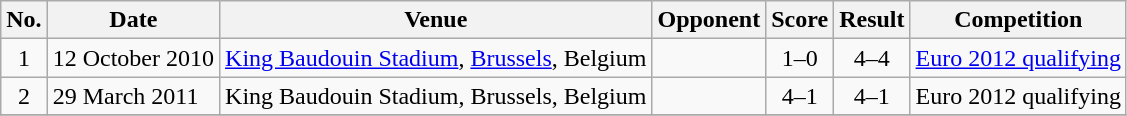<table class="wikitable sortable">
<tr>
<th scope="col">No.</th>
<th scope="col">Date</th>
<th scope="col">Venue</th>
<th scope="col">Opponent</th>
<th scope="col">Score</th>
<th scope="col">Result</th>
<th scope="col">Competition</th>
</tr>
<tr>
<td style="text-align:center">1</td>
<td>12 October 2010</td>
<td><a href='#'>King Baudouin Stadium</a>, <a href='#'>Brussels</a>, Belgium</td>
<td></td>
<td style="text-align:center">1–0</td>
<td style="text-align:center">4–4</td>
<td><a href='#'>Euro 2012 qualifying</a></td>
</tr>
<tr>
<td style="text-align:center">2</td>
<td>29 March 2011</td>
<td>King Baudouin Stadium, Brussels, Belgium</td>
<td></td>
<td style="text-align:center">4–1</td>
<td style="text-align:center">4–1</td>
<td>Euro 2012 qualifying</td>
</tr>
<tr>
</tr>
</table>
